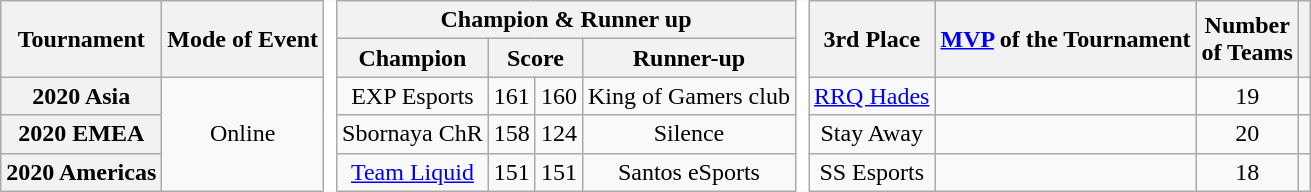<table class="wikitable" style="text-align:center">
<tr>
<th rowspan="2">Tournament</th>
<th rowspan="2">Mode of Event</th>
<td width="1%" rowspan=5 style="background-color:#ffffff;border-top-style:hidden; border-bottom-style:hidden;"></td>
<th colspan="4">Champion & Runner up</th>
<td width="1%" rowspan=5 style="background-color:#ffffff;border-top-style:hidden; border-bottom-style:hidden;"></td>
<th rowspan="2">3rd Place</th>
<th rowspan="2"><a href='#'>MVP</a> of the Tournament</th>
<th rowspan="2">Number <br> of Teams</th>
<th rowspan="2"></th>
</tr>
<tr>
<th>Champion</th>
<th colspan="2">Score</th>
<th>Runner-up</th>
</tr>
<tr>
<th>2020 Asia</th>
<td rowspan=3>Online</td>
<td>EXP Esports</td>
<td>161</td>
<td>160</td>
<td>King of Gamers club</td>
<td><a href='#'>RRQ Hades</a></td>
<td></td>
<td>19</td>
<td></td>
</tr>
<tr>
<th>2020 EMEA</th>
<td>Sbornaya ChR</td>
<td>158</td>
<td>124</td>
<td>Silence</td>
<td>Stay Away</td>
<td></td>
<td>20</td>
<td></td>
</tr>
<tr>
<th>2020 Americas</th>
<td><a href='#'>Team Liquid</a></td>
<td>151</td>
<td>151</td>
<td>Santos eSports</td>
<td>SS Esports</td>
<td></td>
<td>18</td>
<td></td>
</tr>
</table>
